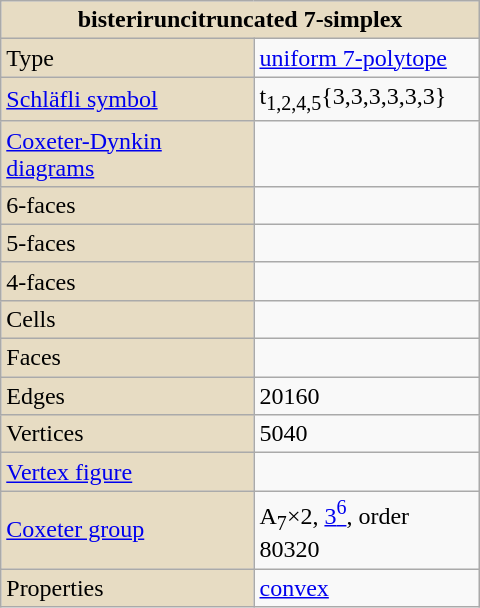<table class="wikitable" align="right" style="margin-left:10px" width="320">
<tr>
<th style="background:#e7dcc3;" colspan="2">bisteriruncitruncated 7-simplex</th>
</tr>
<tr>
<td style="background:#e7dcc3;">Type</td>
<td><a href='#'>uniform 7-polytope</a></td>
</tr>
<tr>
<td style="background:#e7dcc3;"><a href='#'>Schläfli symbol</a></td>
<td>t<sub>1,2,4,5</sub>{3,3,3,3,3,3}</td>
</tr>
<tr>
<td style="background:#e7dcc3;"><a href='#'>Coxeter-Dynkin diagrams</a></td>
<td></td>
</tr>
<tr>
<td style="background:#e7dcc3;">6-faces</td>
<td></td>
</tr>
<tr>
<td style="background:#e7dcc3;">5-faces</td>
<td></td>
</tr>
<tr>
<td style="background:#e7dcc3;">4-faces</td>
<td></td>
</tr>
<tr>
<td style="background:#e7dcc3;">Cells</td>
<td></td>
</tr>
<tr>
<td style="background:#e7dcc3;">Faces</td>
<td></td>
</tr>
<tr>
<td style="background:#e7dcc3;">Edges</td>
<td>20160</td>
</tr>
<tr>
<td style="background:#e7dcc3;">Vertices</td>
<td>5040</td>
</tr>
<tr>
<td style="background:#e7dcc3;"><a href='#'>Vertex figure</a></td>
<td></td>
</tr>
<tr>
<td style="background:#e7dcc3;"><a href='#'>Coxeter group</a></td>
<td>A<sub>7</sub>×2, <a href='#'>3<sup>6</sup></a>, order 80320</td>
</tr>
<tr>
<td style="background:#e7dcc3;">Properties</td>
<td><a href='#'>convex</a></td>
</tr>
</table>
